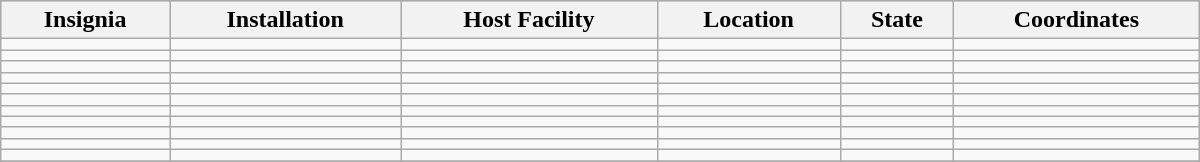<table class="wikitable sortable" width="800">
<tr bgcolor="#CCCCCC">
<th>Insignia</th>
<th>Installation</th>
<th>Host Facility</th>
<th>Location</th>
<th>State</th>
<th>Coordinates</th>
</tr>
<tr>
<td></td>
<td></td>
<td></td>
<td></td>
<td></td>
<td></td>
</tr>
<tr>
<td></td>
<td></td>
<td></td>
<td></td>
<td></td>
<td></td>
</tr>
<tr>
<td></td>
<td></td>
<td></td>
<td></td>
<td></td>
<td></td>
</tr>
<tr>
<td></td>
<td></td>
<td></td>
<td></td>
<td></td>
<td></td>
</tr>
<tr>
<td></td>
<td></td>
<td></td>
<td></td>
<td></td>
<td></td>
</tr>
<tr>
<td></td>
<td></td>
<td></td>
<td></td>
<td></td>
<td></td>
</tr>
<tr>
<td></td>
<td></td>
<td></td>
<td></td>
<td></td>
<td></td>
</tr>
<tr>
<td></td>
<td></td>
<td></td>
<td></td>
<td></td>
<td></td>
</tr>
<tr>
<td></td>
<td></td>
<td></td>
<td></td>
<td></td>
<td></td>
</tr>
<tr>
<td></td>
<td></td>
<td></td>
<td></td>
<td></td>
<td></td>
</tr>
<tr>
<td></td>
<td></td>
<td></td>
<td></td>
<td></td>
<td></td>
</tr>
<tr>
</tr>
</table>
